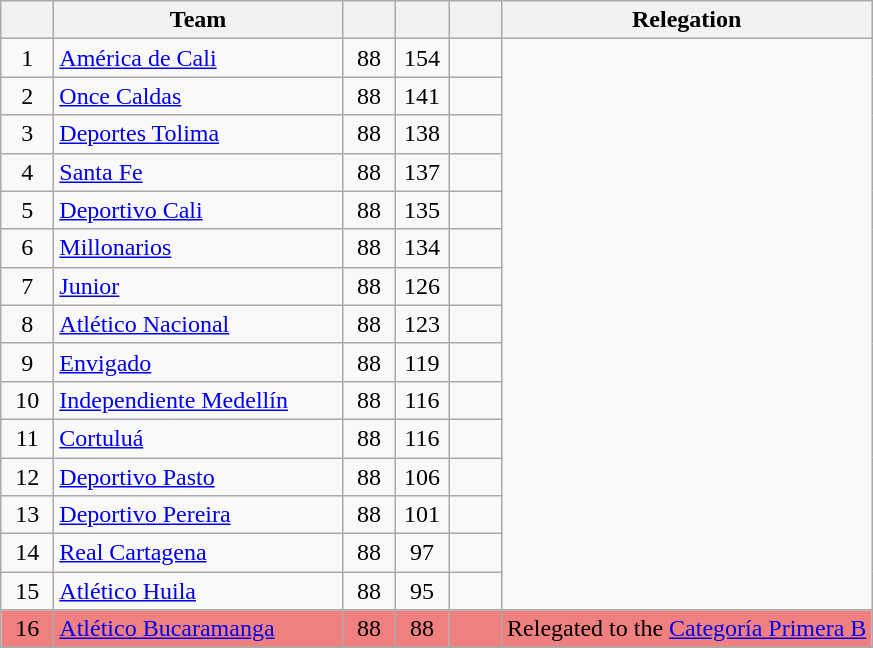<table class="wikitable" style="text-align: center;">
<tr>
<th width=28></th>
<th width=185>Team</th>
<th width=28></th>
<th width=28></th>
<th width=28></th>
<th>Relegation</th>
</tr>
<tr>
<td>1</td>
<td align="left"><a href='#'>América de Cali</a></td>
<td>88</td>
<td>154</td>
<td><strong></strong></td>
</tr>
<tr>
<td>2</td>
<td align="left"><a href='#'>Once Caldas</a></td>
<td>88</td>
<td>141</td>
<td><strong></strong></td>
</tr>
<tr>
<td>3</td>
<td align="left"><a href='#'>Deportes Tolima</a></td>
<td>88</td>
<td>138</td>
<td><strong></strong></td>
</tr>
<tr>
<td>4</td>
<td align="left"><a href='#'>Santa Fe</a></td>
<td>88</td>
<td>137</td>
<td><strong></strong></td>
</tr>
<tr>
<td>5</td>
<td align="left"><a href='#'>Deportivo Cali</a></td>
<td>88</td>
<td>135</td>
<td><strong></strong></td>
</tr>
<tr>
<td>6</td>
<td align="left"><a href='#'>Millonarios</a></td>
<td>88</td>
<td>134</td>
<td><strong></strong></td>
</tr>
<tr>
<td>7</td>
<td align="left"><a href='#'>Junior</a></td>
<td>88</td>
<td>126</td>
<td><strong></strong></td>
</tr>
<tr>
<td>8</td>
<td align="left"><a href='#'>Atlético Nacional</a></td>
<td>88</td>
<td>123</td>
<td><strong></strong></td>
</tr>
<tr>
<td>9</td>
<td align="left"><a href='#'>Envigado</a></td>
<td>88</td>
<td>119</td>
<td><strong></strong></td>
</tr>
<tr>
<td>10</td>
<td align="left"><a href='#'>Independiente Medellín</a></td>
<td>88</td>
<td>116</td>
<td><strong></strong></td>
</tr>
<tr>
<td>11</td>
<td align="left"><a href='#'>Cortuluá</a></td>
<td>88</td>
<td>116</td>
<td><strong></strong></td>
</tr>
<tr>
<td>12</td>
<td align="left"><a href='#'>Deportivo Pasto</a></td>
<td>88</td>
<td>106</td>
<td><strong></strong></td>
</tr>
<tr>
<td>13</td>
<td align="left"><a href='#'>Deportivo Pereira</a></td>
<td>88</td>
<td>101</td>
<td><strong></strong></td>
</tr>
<tr>
<td>14</td>
<td align="left"><a href='#'>Real Cartagena</a></td>
<td>88</td>
<td>97</td>
<td><strong></strong></td>
</tr>
<tr>
<td>15</td>
<td align="left"><a href='#'>Atlético Huila</a></td>
<td>88</td>
<td>95</td>
<td><strong></strong></td>
</tr>
<tr bgcolor=#F08080>
<td>16</td>
<td align="left"><a href='#'>Atlético Bucaramanga</a></td>
<td>88</td>
<td>88</td>
<td><strong></strong></td>
<td>Relegated to the <a href='#'>Categoría Primera B</a></td>
</tr>
<tr>
</tr>
</table>
